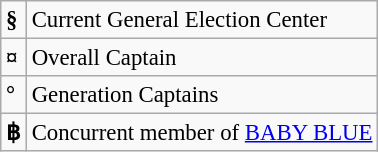<table class="wikitable" style="font-size:95%;">
<tr>
<td><strong>§</strong></td>
<td>Current General Election Center</td>
</tr>
<tr>
<td><strong>¤</strong></td>
<td>Overall Captain</td>
</tr>
<tr>
<td><strong>°</strong></td>
<td>Generation Captains</td>
</tr>
<tr>
<td><strong>฿</strong></td>
<td>Concurrent member of <a href='#'>BABY BLUE</a></td>
</tr>
</table>
